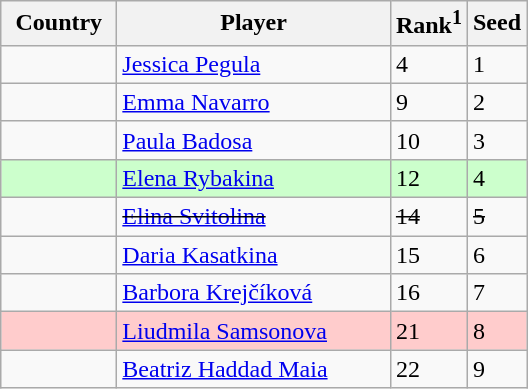<table class="sortable wikitable">
<tr>
<th width="70">Country</th>
<th width="175">Player</th>
<th>Rank<sup>1</sup></th>
<th>Seed</th>
</tr>
<tr>
<td></td>
<td><a href='#'>Jessica Pegula</a></td>
<td>4</td>
<td>1</td>
</tr>
<tr>
<td></td>
<td><a href='#'>Emma Navarro</a></td>
<td>9</td>
<td>2</td>
</tr>
<tr>
<td></td>
<td><a href='#'>Paula Badosa</a></td>
<td>10</td>
<td>3</td>
</tr>
<tr style="background:#cfc;">
<td></td>
<td><a href='#'>Elena Rybakina</a></td>
<td>12</td>
<td>4</td>
</tr>
<tr>
<td><s></s></td>
<td><s><a href='#'>Elina Svitolina</a></s></td>
<td><s>14</s></td>
<td><s>5</s></td>
</tr>
<tr>
<td></td>
<td><a href='#'>Daria Kasatkina</a></td>
<td>15</td>
<td>6</td>
</tr>
<tr>
<td></td>
<td><a href='#'>Barbora Krejčíková</a></td>
<td>16</td>
<td>7</td>
</tr>
<tr style="background:#fcc;">
<td></td>
<td><a href='#'>Liudmila Samsonova</a></td>
<td>21</td>
<td>8</td>
</tr>
<tr>
<td></td>
<td><a href='#'>Beatriz Haddad Maia</a></td>
<td>22</td>
<td>9</td>
</tr>
</table>
